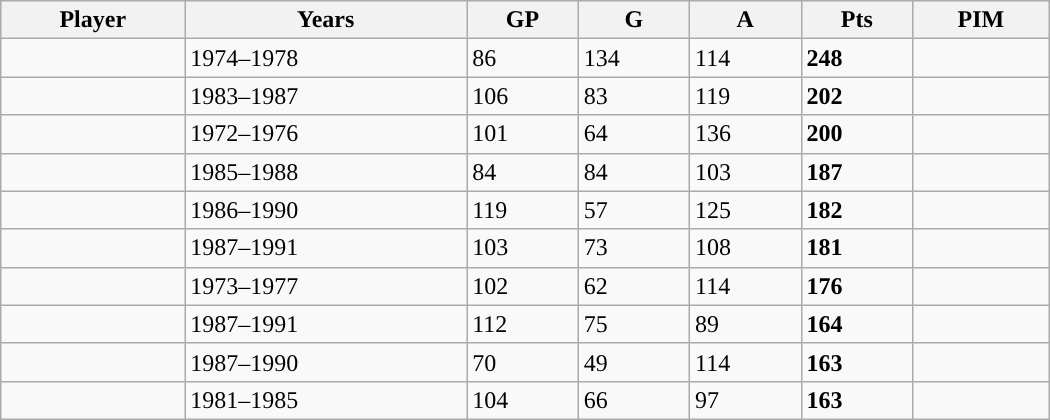<table class="wikitable sortable" width ="700" cellpadding="1" border="1" cellspacing="0">
<tr>
<th>Player</th>
<th>Years</th>
<th>GP</th>
<th>G</th>
<th>A</th>
<th>Pts</th>
<th>PIM</th>
</tr>
<tr>
<td></td>
<td>1974–1978</td>
<td>86</td>
<td>134</td>
<td>114</td>
<td><strong>248</strong></td>
<td></td>
</tr>
<tr>
<td></td>
<td>1983–1987</td>
<td>106</td>
<td>83</td>
<td>119</td>
<td><strong>202</strong></td>
<td></td>
</tr>
<tr>
<td></td>
<td>1972–1976</td>
<td>101</td>
<td>64</td>
<td>136</td>
<td><strong>200</strong></td>
<td></td>
</tr>
<tr>
<td></td>
<td>1985–1988</td>
<td>84</td>
<td>84</td>
<td>103</td>
<td><strong>187</strong></td>
<td></td>
</tr>
<tr>
<td></td>
<td>1986–1990</td>
<td>119</td>
<td>57</td>
<td>125</td>
<td><strong>182</strong></td>
<td></td>
</tr>
<tr>
<td></td>
<td>1987–1991</td>
<td>103</td>
<td>73</td>
<td>108</td>
<td><strong>181</strong></td>
<td></td>
</tr>
<tr>
<td></td>
<td>1973–1977</td>
<td>102</td>
<td>62</td>
<td>114</td>
<td><strong>176</strong></td>
<td></td>
</tr>
<tr>
<td></td>
<td>1987–1991</td>
<td>112</td>
<td>75</td>
<td>89</td>
<td><strong>164</strong></td>
<td></td>
</tr>
<tr>
<td></td>
<td>1987–1990</td>
<td>70</td>
<td>49</td>
<td>114</td>
<td><strong>163</strong></td>
<td></td>
</tr>
<tr>
<td></td>
<td>1981–1985</td>
<td>104</td>
<td>66</td>
<td>97</td>
<td><strong>163</strong></td>
<td></td>
</tr>
</table>
